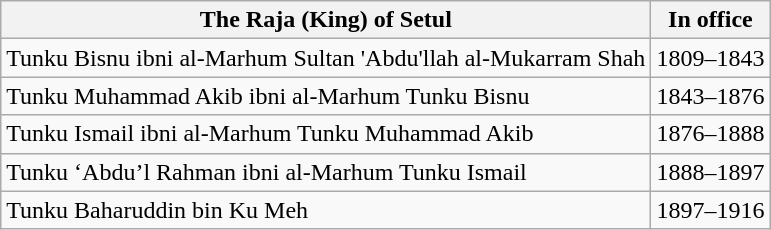<table class="wikitable">
<tr ">
<th>The Raja (King) of Setul</th>
<th>In office</th>
</tr>
<tr>
<td>Tunku Bisnu ibni al-Marhum Sultan 'Abdu'llah al-Mukarram Shah</td>
<td>1809–1843</td>
</tr>
<tr>
<td>Tunku Muhammad Akib ibni al-Marhum Tunku Bisnu</td>
<td>1843–1876</td>
</tr>
<tr>
<td>Tunku Ismail ibni al-Marhum Tunku Muhammad Akib</td>
<td>1876–1888</td>
</tr>
<tr>
<td>Tunku ‘Abdu’l Rahman ibni al-Marhum Tunku Ismail</td>
<td>1888–1897</td>
</tr>
<tr>
<td>Tunku Baharuddin bin Ku Meh</td>
<td>1897–1916</td>
</tr>
</table>
